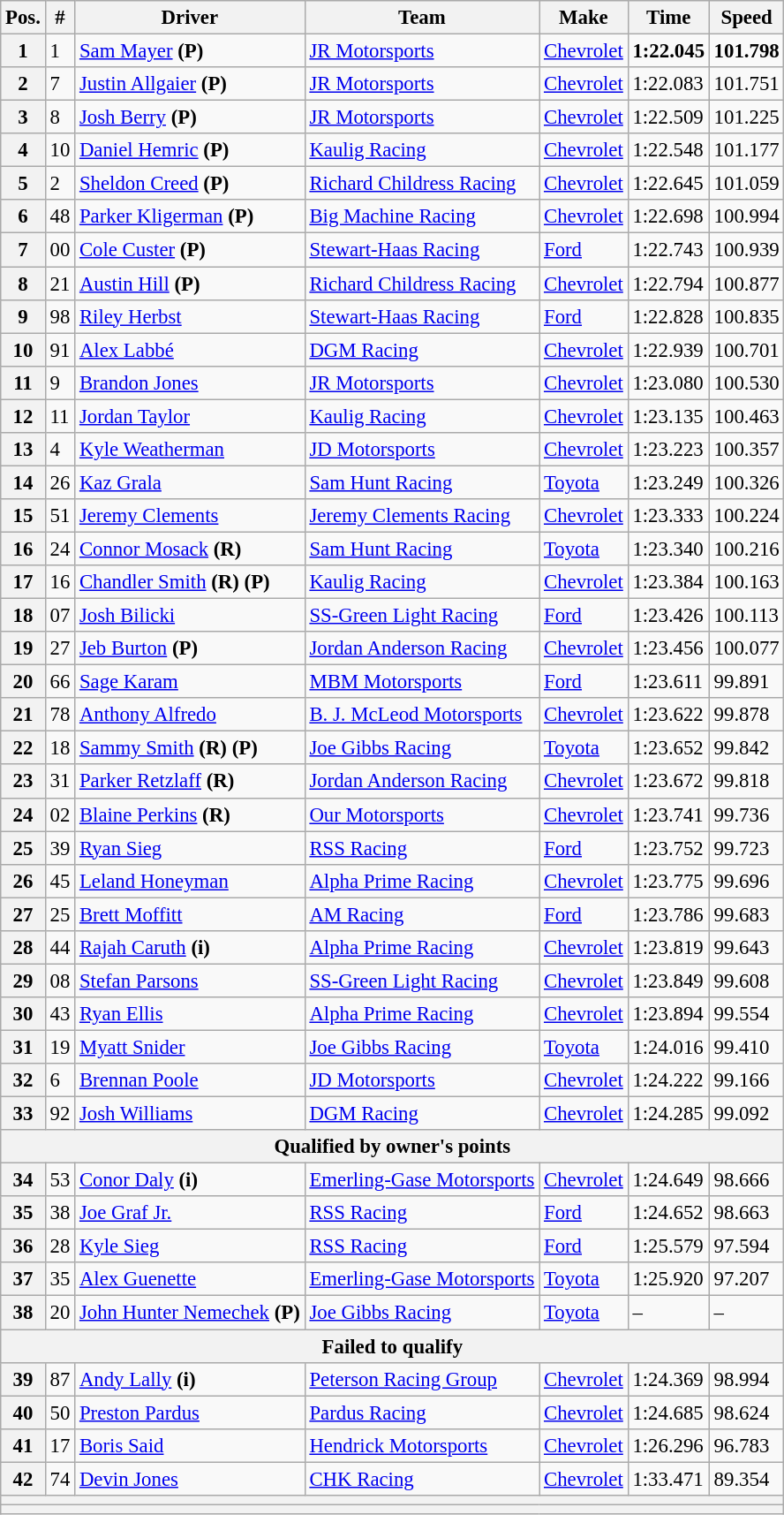<table class="wikitable" style="font-size:95%">
<tr>
<th>Pos.</th>
<th>#</th>
<th>Driver</th>
<th>Team</th>
<th>Make</th>
<th>Time</th>
<th>Speed</th>
</tr>
<tr>
<th>1</th>
<td>1</td>
<td><a href='#'>Sam Mayer</a> <strong>(P)</strong></td>
<td><a href='#'>JR Motorsports</a></td>
<td><a href='#'>Chevrolet</a></td>
<td><strong>1:22.045</strong></td>
<td><strong>101.798</strong></td>
</tr>
<tr>
<th>2</th>
<td>7</td>
<td><a href='#'>Justin Allgaier</a> <strong>(P)</strong></td>
<td><a href='#'>JR Motorsports</a></td>
<td><a href='#'>Chevrolet</a></td>
<td>1:22.083</td>
<td>101.751</td>
</tr>
<tr>
<th>3</th>
<td>8</td>
<td><a href='#'>Josh Berry</a> <strong>(P)</strong></td>
<td><a href='#'>JR Motorsports</a></td>
<td><a href='#'>Chevrolet</a></td>
<td>1:22.509</td>
<td>101.225</td>
</tr>
<tr>
<th>4</th>
<td>10</td>
<td><a href='#'>Daniel Hemric</a> <strong>(P)</strong></td>
<td><a href='#'>Kaulig Racing</a></td>
<td><a href='#'>Chevrolet</a></td>
<td>1:22.548</td>
<td>101.177</td>
</tr>
<tr>
<th>5</th>
<td>2</td>
<td><a href='#'>Sheldon Creed</a> <strong>(P)</strong></td>
<td><a href='#'>Richard Childress Racing</a></td>
<td><a href='#'>Chevrolet</a></td>
<td>1:22.645</td>
<td>101.059</td>
</tr>
<tr>
<th>6</th>
<td>48</td>
<td><a href='#'>Parker Kligerman</a> <strong>(P)</strong></td>
<td><a href='#'>Big Machine Racing</a></td>
<td><a href='#'>Chevrolet</a></td>
<td>1:22.698</td>
<td>100.994</td>
</tr>
<tr>
<th>7</th>
<td>00</td>
<td><a href='#'>Cole Custer</a> <strong>(P)</strong></td>
<td><a href='#'>Stewart-Haas Racing</a></td>
<td><a href='#'>Ford</a></td>
<td>1:22.743</td>
<td>100.939</td>
</tr>
<tr>
<th>8</th>
<td>21</td>
<td><a href='#'>Austin Hill</a> <strong>(P)</strong></td>
<td><a href='#'>Richard Childress Racing</a></td>
<td><a href='#'>Chevrolet</a></td>
<td>1:22.794</td>
<td>100.877</td>
</tr>
<tr>
<th>9</th>
<td>98</td>
<td><a href='#'>Riley Herbst</a></td>
<td><a href='#'>Stewart-Haas Racing</a></td>
<td><a href='#'>Ford</a></td>
<td>1:22.828</td>
<td>100.835</td>
</tr>
<tr>
<th>10</th>
<td>91</td>
<td><a href='#'>Alex Labbé</a></td>
<td><a href='#'>DGM Racing</a></td>
<td><a href='#'>Chevrolet</a></td>
<td>1:22.939</td>
<td>100.701</td>
</tr>
<tr>
<th>11</th>
<td>9</td>
<td><a href='#'>Brandon Jones</a></td>
<td><a href='#'>JR Motorsports</a></td>
<td><a href='#'>Chevrolet</a></td>
<td>1:23.080</td>
<td>100.530</td>
</tr>
<tr>
<th>12</th>
<td>11</td>
<td><a href='#'>Jordan Taylor</a></td>
<td><a href='#'>Kaulig Racing</a></td>
<td><a href='#'>Chevrolet</a></td>
<td>1:23.135</td>
<td>100.463</td>
</tr>
<tr>
<th>13</th>
<td>4</td>
<td><a href='#'>Kyle Weatherman</a></td>
<td><a href='#'>JD Motorsports</a></td>
<td><a href='#'>Chevrolet</a></td>
<td>1:23.223</td>
<td>100.357</td>
</tr>
<tr>
<th>14</th>
<td>26</td>
<td><a href='#'>Kaz Grala</a></td>
<td><a href='#'>Sam Hunt Racing</a></td>
<td><a href='#'>Toyota</a></td>
<td>1:23.249</td>
<td>100.326</td>
</tr>
<tr>
<th>15</th>
<td>51</td>
<td><a href='#'>Jeremy Clements</a></td>
<td><a href='#'>Jeremy Clements Racing</a></td>
<td><a href='#'>Chevrolet</a></td>
<td>1:23.333</td>
<td>100.224</td>
</tr>
<tr>
<th>16</th>
<td>24</td>
<td><a href='#'>Connor Mosack</a> <strong>(R)</strong></td>
<td><a href='#'>Sam Hunt Racing</a></td>
<td><a href='#'>Toyota</a></td>
<td>1:23.340</td>
<td>100.216</td>
</tr>
<tr>
<th>17</th>
<td>16</td>
<td><a href='#'>Chandler Smith</a> <strong>(R)</strong> <strong>(P)</strong></td>
<td><a href='#'>Kaulig Racing</a></td>
<td><a href='#'>Chevrolet</a></td>
<td>1:23.384</td>
<td>100.163</td>
</tr>
<tr>
<th>18</th>
<td>07</td>
<td><a href='#'>Josh Bilicki</a></td>
<td><a href='#'>SS-Green Light Racing</a></td>
<td><a href='#'>Ford</a></td>
<td>1:23.426</td>
<td>100.113</td>
</tr>
<tr>
<th>19</th>
<td>27</td>
<td><a href='#'>Jeb Burton</a> <strong>(P)</strong></td>
<td><a href='#'>Jordan Anderson Racing</a></td>
<td><a href='#'>Chevrolet</a></td>
<td>1:23.456</td>
<td>100.077</td>
</tr>
<tr>
<th>20</th>
<td>66</td>
<td><a href='#'>Sage Karam</a></td>
<td><a href='#'>MBM Motorsports</a></td>
<td><a href='#'>Ford</a></td>
<td>1:23.611</td>
<td>99.891</td>
</tr>
<tr>
<th>21</th>
<td>78</td>
<td><a href='#'>Anthony Alfredo</a></td>
<td><a href='#'>B. J. McLeod Motorsports</a></td>
<td><a href='#'>Chevrolet</a></td>
<td>1:23.622</td>
<td>99.878</td>
</tr>
<tr>
<th>22</th>
<td>18</td>
<td><a href='#'>Sammy Smith</a> <strong>(R)</strong> <strong>(P)</strong></td>
<td><a href='#'>Joe Gibbs Racing</a></td>
<td><a href='#'>Toyota</a></td>
<td>1:23.652</td>
<td>99.842</td>
</tr>
<tr>
<th>23</th>
<td>31</td>
<td><a href='#'>Parker Retzlaff</a> <strong>(R)</strong></td>
<td><a href='#'>Jordan Anderson Racing</a></td>
<td><a href='#'>Chevrolet</a></td>
<td>1:23.672</td>
<td>99.818</td>
</tr>
<tr>
<th>24</th>
<td>02</td>
<td><a href='#'>Blaine Perkins</a> <strong>(R)</strong></td>
<td><a href='#'>Our Motorsports</a></td>
<td><a href='#'>Chevrolet</a></td>
<td>1:23.741</td>
<td>99.736</td>
</tr>
<tr>
<th>25</th>
<td>39</td>
<td><a href='#'>Ryan Sieg</a></td>
<td><a href='#'>RSS Racing</a></td>
<td><a href='#'>Ford</a></td>
<td>1:23.752</td>
<td>99.723</td>
</tr>
<tr>
<th>26</th>
<td>45</td>
<td><a href='#'>Leland Honeyman</a></td>
<td><a href='#'>Alpha Prime Racing</a></td>
<td><a href='#'>Chevrolet</a></td>
<td>1:23.775</td>
<td>99.696</td>
</tr>
<tr>
<th>27</th>
<td>25</td>
<td><a href='#'>Brett Moffitt</a></td>
<td><a href='#'>AM Racing</a></td>
<td><a href='#'>Ford</a></td>
<td>1:23.786</td>
<td>99.683</td>
</tr>
<tr>
<th>28</th>
<td>44</td>
<td><a href='#'>Rajah Caruth</a> <strong>(i)</strong></td>
<td><a href='#'>Alpha Prime Racing</a></td>
<td><a href='#'>Chevrolet</a></td>
<td>1:23.819</td>
<td>99.643</td>
</tr>
<tr>
<th>29</th>
<td>08</td>
<td><a href='#'>Stefan Parsons</a></td>
<td><a href='#'>SS-Green Light Racing</a></td>
<td><a href='#'>Chevrolet</a></td>
<td>1:23.849</td>
<td>99.608</td>
</tr>
<tr>
<th>30</th>
<td>43</td>
<td><a href='#'>Ryan Ellis</a></td>
<td><a href='#'>Alpha Prime Racing</a></td>
<td><a href='#'>Chevrolet</a></td>
<td>1:23.894</td>
<td>99.554</td>
</tr>
<tr>
<th>31</th>
<td>19</td>
<td><a href='#'>Myatt Snider</a></td>
<td><a href='#'>Joe Gibbs Racing</a></td>
<td><a href='#'>Toyota</a></td>
<td>1:24.016</td>
<td>99.410</td>
</tr>
<tr>
<th>32</th>
<td>6</td>
<td><a href='#'>Brennan Poole</a></td>
<td><a href='#'>JD Motorsports</a></td>
<td><a href='#'>Chevrolet</a></td>
<td>1:24.222</td>
<td>99.166</td>
</tr>
<tr>
<th>33</th>
<td>92</td>
<td><a href='#'>Josh Williams</a></td>
<td><a href='#'>DGM Racing</a></td>
<td><a href='#'>Chevrolet</a></td>
<td>1:24.285</td>
<td>99.092</td>
</tr>
<tr>
<th colspan="7">Qualified by owner's points</th>
</tr>
<tr>
<th>34</th>
<td>53</td>
<td><a href='#'>Conor Daly</a> <strong>(i)</strong></td>
<td><a href='#'>Emerling-Gase Motorsports</a></td>
<td><a href='#'>Chevrolet</a></td>
<td>1:24.649</td>
<td>98.666</td>
</tr>
<tr>
<th>35</th>
<td>38</td>
<td><a href='#'>Joe Graf Jr.</a></td>
<td><a href='#'>RSS Racing</a></td>
<td><a href='#'>Ford</a></td>
<td>1:24.652</td>
<td>98.663</td>
</tr>
<tr>
<th>36</th>
<td>28</td>
<td><a href='#'>Kyle Sieg</a></td>
<td><a href='#'>RSS Racing</a></td>
<td><a href='#'>Ford</a></td>
<td>1:25.579</td>
<td>97.594</td>
</tr>
<tr>
<th>37</th>
<td>35</td>
<td><a href='#'>Alex Guenette</a></td>
<td><a href='#'>Emerling-Gase Motorsports</a></td>
<td><a href='#'>Toyota</a></td>
<td>1:25.920</td>
<td>97.207</td>
</tr>
<tr>
<th>38</th>
<td>20</td>
<td><a href='#'>John Hunter Nemechek</a> <strong>(P)</strong></td>
<td><a href='#'>Joe Gibbs Racing</a></td>
<td><a href='#'>Toyota</a></td>
<td>–</td>
<td>–</td>
</tr>
<tr>
<th colspan="7">Failed to qualify</th>
</tr>
<tr>
<th>39</th>
<td>87</td>
<td><a href='#'>Andy Lally</a> <strong>(i)</strong></td>
<td><a href='#'>Peterson Racing Group</a></td>
<td><a href='#'>Chevrolet</a></td>
<td>1:24.369</td>
<td>98.994</td>
</tr>
<tr>
<th>40</th>
<td>50</td>
<td><a href='#'>Preston Pardus</a></td>
<td><a href='#'>Pardus Racing</a></td>
<td><a href='#'>Chevrolet</a></td>
<td>1:24.685</td>
<td>98.624</td>
</tr>
<tr>
<th>41</th>
<td>17</td>
<td><a href='#'>Boris Said</a></td>
<td><a href='#'>Hendrick Motorsports</a></td>
<td><a href='#'>Chevrolet</a></td>
<td>1:26.296</td>
<td>96.783</td>
</tr>
<tr>
<th>42</th>
<td>74</td>
<td><a href='#'>Devin Jones</a></td>
<td><a href='#'>CHK Racing</a></td>
<td><a href='#'>Chevrolet</a></td>
<td>1:33.471</td>
<td>89.354</td>
</tr>
<tr>
<th colspan="7"></th>
</tr>
<tr>
<th colspan="7"></th>
</tr>
</table>
